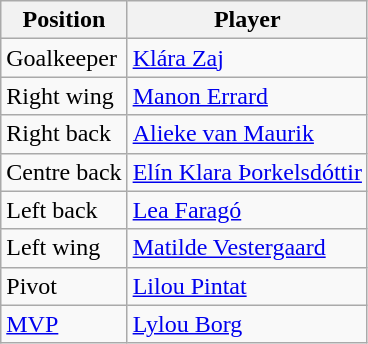<table class="wikitable">
<tr>
<th>Position</th>
<th>Player</th>
</tr>
<tr>
<td>Goalkeeper</td>
<td> <a href='#'>Klára Zaj</a></td>
</tr>
<tr>
<td>Right wing</td>
<td> <a href='#'>Manon Errard</a></td>
</tr>
<tr>
<td>Right back</td>
<td> <a href='#'>Alieke van Maurik</a></td>
</tr>
<tr>
<td>Centre back</td>
<td> <a href='#'>Elín Klara Þorkelsdóttir</a></td>
</tr>
<tr>
<td>Left back</td>
<td> <a href='#'>Lea Faragó</a></td>
</tr>
<tr>
<td>Left wing</td>
<td> <a href='#'>Matilde Vestergaard</a></td>
</tr>
<tr>
<td>Pivot</td>
<td> <a href='#'>Lilou Pintat</a></td>
</tr>
<tr>
<td><a href='#'>MVP</a></td>
<td> <a href='#'>Lylou Borg</a></td>
</tr>
</table>
